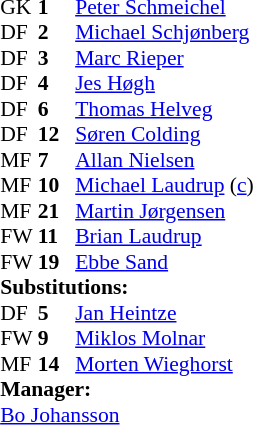<table cellspacing="0" cellpadding="0" style="font-size:90%; margin:auto;">
<tr>
<th width="25"></th>
<th width="25"></th>
</tr>
<tr>
<td>GK</td>
<td><strong>1</strong></td>
<td><a href='#'>Peter Schmeichel</a></td>
<td></td>
</tr>
<tr>
<td>DF</td>
<td><strong>2</strong></td>
<td><a href='#'>Michael Schjønberg</a></td>
<td></td>
<td></td>
</tr>
<tr>
<td>DF</td>
<td><strong>3</strong></td>
<td><a href='#'>Marc Rieper</a></td>
</tr>
<tr>
<td>DF</td>
<td><strong>4</strong></td>
<td><a href='#'>Jes Høgh</a></td>
<td></td>
</tr>
<tr>
<td>DF</td>
<td><strong>6</strong></td>
<td><a href='#'>Thomas Helveg</a></td>
</tr>
<tr>
<td>DF</td>
<td><strong>12</strong></td>
<td><a href='#'>Søren Colding</a></td>
</tr>
<tr>
<td>MF</td>
<td><strong>7</strong></td>
<td><a href='#'>Allan Nielsen</a></td>
</tr>
<tr>
<td>MF</td>
<td><strong>10</strong></td>
<td><a href='#'>Michael Laudrup</a> (<a href='#'>c</a>)</td>
<td></td>
<td></td>
</tr>
<tr>
<td>MF</td>
<td><strong>21</strong></td>
<td><a href='#'>Martin Jørgensen</a></td>
</tr>
<tr>
<td>FW</td>
<td><strong>11</strong></td>
<td><a href='#'>Brian Laudrup</a></td>
</tr>
<tr>
<td>FW</td>
<td><strong>19</strong></td>
<td><a href='#'>Ebbe Sand</a></td>
<td></td>
<td></td>
</tr>
<tr>
<td colspan=3><strong>Substitutions:</strong></td>
</tr>
<tr>
<td>DF</td>
<td><strong>5</strong></td>
<td><a href='#'>Jan Heintze</a></td>
<td></td>
<td></td>
</tr>
<tr>
<td>FW</td>
<td><strong>9</strong></td>
<td><a href='#'>Miklos Molnar</a></td>
<td></td>
<td></td>
</tr>
<tr>
<td>MF</td>
<td><strong>14</strong></td>
<td><a href='#'>Morten Wieghorst</a></td>
<td></td>
<td></td>
</tr>
<tr>
<td colspan=3><strong>Manager:</strong></td>
</tr>
<tr>
<td colspan="4"> <a href='#'>Bo Johansson</a></td>
</tr>
</table>
